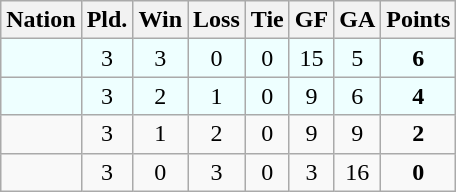<table class="wikitable" style="text-align:center;">
<tr>
<th>Nation</th>
<th>Pld.</th>
<th>Win</th>
<th>Loss</th>
<th>Tie</th>
<th>GF</th>
<th>GA</th>
<th>Points</th>
</tr>
<tr bgcolor=eeffff>
<td align="left"></td>
<td>3</td>
<td>3</td>
<td>0</td>
<td>0</td>
<td>15</td>
<td>5</td>
<td><strong>6</strong></td>
</tr>
<tr bgcolor=eeffff>
<td align="left"></td>
<td>3</td>
<td>2</td>
<td>1</td>
<td>0</td>
<td>9</td>
<td>6</td>
<td><strong>4</strong></td>
</tr>
<tr>
<td align="left"></td>
<td>3</td>
<td>1</td>
<td>2</td>
<td>0</td>
<td>9</td>
<td>9</td>
<td><strong>2</strong></td>
</tr>
<tr>
<td align="left"></td>
<td>3</td>
<td>0</td>
<td>3</td>
<td>0</td>
<td>3</td>
<td>16</td>
<td><strong>0</strong></td>
</tr>
</table>
